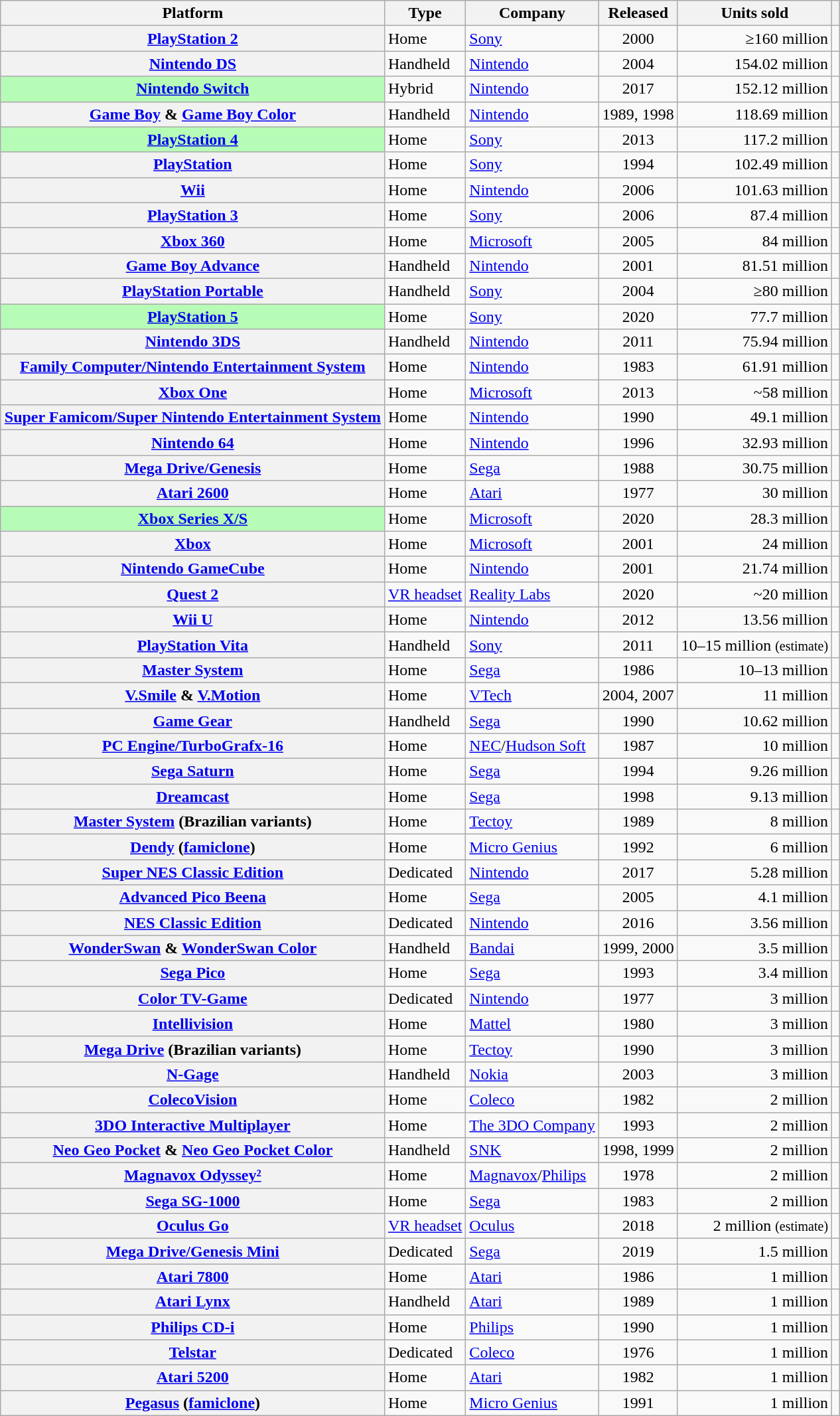<table class="wikitable sortable sticky-header" style="margin:1em auto;">
<tr>
<th scope="col">Platform</th>
<th scope="col">Type</th>
<th scope="col">Company</th>
<th scope="col">Released</th>
<th scope="col" data-sort-type="number">Units sold</th>
<th scope="col" class="unsortable"></th>
</tr>
<tr>
<th scope=row><a href='#'>PlayStation 2</a></th>
<td>Home</td>
<td><a href='#'>Sony</a></td>
<td style="text-align:center;">2000</td>
<td style="text-align:right;" data-sort-value="155.1">≥160 million</td>
<td style="text-align:center;"></td>
</tr>
<tr>
<th scope=row><a href='#'>Nintendo DS</a></th>
<td>Handheld</td>
<td><a href='#'>Nintendo</a></td>
<td style="text-align:center;">2004</td>
<td style="text-align:right;">154.02 million</td>
<td style="text-align:center;"></td>
</tr>
<tr>
<th scope=row style="background:#b6fcb6;"><a href='#'>Nintendo Switch</a> </th>
<td>Hybrid</td>
<td><a href='#'>Nintendo</a></td>
<td style="text-align:center;">2017</td>
<td style="text-align:right">152.12 million</td>
<td style="text-align:center;"></td>
</tr>
<tr>
<th scope=row><a href='#'>Game Boy</a> & <a href='#'>Game Boy Color</a></th>
<td>Handheld</td>
<td><a href='#'>Nintendo</a></td>
<td style="text-align:center;">1989, 1998</td>
<td style="text-align:right;">118.69 million</td>
<td style="text-align:center;"></td>
</tr>
<tr>
<th scope=row style="background:#b6fcb6;"><a href='#'>PlayStation 4</a> </th>
<td>Home</td>
<td><a href='#'>Sony</a></td>
<td style="text-align:center;">2013</td>
<td style="text-align:right">117.2 million</td>
<td style="text-align:center;"></td>
</tr>
<tr>
<th scope=row><a href='#'>PlayStation</a></th>
<td>Home</td>
<td><a href='#'>Sony</a></td>
<td style="text-align:center;">1994</td>
<td style="text-align:right;">102.49 million</td>
<td style="text-align:center;"></td>
</tr>
<tr>
<th scope=row><a href='#'>Wii</a></th>
<td>Home</td>
<td><a href='#'>Nintendo</a></td>
<td style="text-align:center;">2006</td>
<td style="text-align:right;">101.63 million</td>
<td style="text-align:center;"></td>
</tr>
<tr>
<th scope=row><a href='#'>PlayStation 3</a></th>
<td>Home</td>
<td><a href='#'>Sony</a></td>
<td style="text-align:center;">2006</td>
<td style="text-align:right" data-sort-value="87.4">87.4 million</td>
<td style="text-align:center;"></td>
</tr>
<tr>
<th scope=row><a href='#'>Xbox 360</a></th>
<td>Home</td>
<td><a href='#'>Microsoft</a></td>
<td style="text-align:center;">2005</td>
<td style="text-align:right;" data-sort-value="84">84 million</td>
<td style="text-align:center;"></td>
</tr>
<tr>
<th scope=row><a href='#'>Game Boy Advance</a></th>
<td>Handheld</td>
<td><a href='#'>Nintendo</a></td>
<td style="text-align:center;">2001</td>
<td style="text-align:right;">81.51 million</td>
<td style="text-align:center;"></td>
</tr>
<tr>
<th scope=row><a href='#'>PlayStation Portable</a></th>
<td>Handheld</td>
<td><a href='#'>Sony</a></td>
<td style="text-align:center;">2004</td>
<td style="text-align:right;" data-sort-value="81">≥80 million</td>
<td style="text-align:center;"></td>
</tr>
<tr>
<th scope="row" style="background:#b6fcb6;"><a href='#'>PlayStation 5</a> </th>
<td>Home</td>
<td><a href='#'>Sony</a></td>
<td style="text-align:center;">2020</td>
<td style="text-align:right">77.7 million</td>
<td style="text-align:center;"></td>
</tr>
<tr>
<th scope=row><a href='#'>Nintendo 3DS</a></th>
<td>Handheld</td>
<td><a href='#'>Nintendo</a></td>
<td style="text-align:center;">2011</td>
<td style="text-align:right;">75.94 million</td>
<td style="text-align:center;"></td>
</tr>
<tr>
<th scope=row><a href='#'>Family Computer/Nintendo Entertainment System</a></th>
<td>Home</td>
<td><a href='#'>Nintendo</a></td>
<td style="text-align:center;">1983</td>
<td style="text-align:right;">61.91 million</td>
<td style="text-align:center;"></td>
</tr>
<tr>
<th scope=row><a href='#'>Xbox One</a></th>
<td>Home</td>
<td><a href='#'>Microsoft</a></td>
<td style="text-align:center;">2013</td>
<td style="text-align:right;" data-sort-value="54.75">~58 million</td>
<td style="text-align:center;"></td>
</tr>
<tr>
<th scope=row><a href='#'>Super Famicom/Super Nintendo Entertainment System</a></th>
<td>Home</td>
<td><a href='#'>Nintendo</a></td>
<td style="text-align:center;">1990</td>
<td style="text-align:right;">49.1 million</td>
<td style="text-align:center;"></td>
</tr>
<tr>
<th scope=row><a href='#'>Nintendo 64</a></th>
<td>Home</td>
<td><a href='#'>Nintendo</a></td>
<td style="text-align:center;">1996</td>
<td style="text-align:right;">32.93 million</td>
<td style="text-align:center;"></td>
</tr>
<tr>
<th scope=row><a href='#'>Mega Drive/Genesis</a></th>
<td>Home</td>
<td><a href='#'>Sega</a></td>
<td style="text-align:center;">1988</td>
<td style="text-align:right;">30.75 million</td>
<td style="text-align:center;"></td>
</tr>
<tr>
<th scope=row><a href='#'>Atari 2600</a></th>
<td>Home</td>
<td><a href='#'>Atari</a></td>
<td style="text-align:center;">1977</td>
<td style="text-align:right">30 million</td>
<td style="text-align:center;"></td>
</tr>
<tr>
<th scope=row style="background:#b6fcb6;"><a href='#'>Xbox Series X/S</a> </th>
<td>Home</td>
<td><a href='#'>Microsoft</a></td>
<td style="text-align:center;">2020</td>
<td style="text-align:right" data-sort-value="28.3">28.3 million</td>
<td style="text-align:center;"></td>
</tr>
<tr>
<th scope=row><a href='#'>Xbox</a></th>
<td>Home</td>
<td><a href='#'>Microsoft</a></td>
<td style="text-align:center;">2001</td>
<td style="text-align:right;">24 million</td>
<td style="text-align:center;"></td>
</tr>
<tr>
<th scope=row><a href='#'>Nintendo GameCube</a></th>
<td>Home</td>
<td><a href='#'>Nintendo</a></td>
<td style="text-align:center;">2001</td>
<td style="text-align:right;">21.74 million</td>
<td style="text-align:center;"></td>
</tr>
<tr>
<th scope=row><a href='#'>Quest 2</a></th>
<td><a href='#'>VR headset</a></td>
<td><a href='#'>Reality Labs</a></td>
<td style="text-align:center;">2020</td>
<td style="text-align:right" data-sort-value="20.0">~20 million</td>
<td style="text-align:center;"></td>
</tr>
<tr>
<th scope=row><a href='#'>Wii U</a></th>
<td>Home</td>
<td><a href='#'>Nintendo</a></td>
<td style="text-align:center;">2012</td>
<td style="text-align:right">13.56 million</td>
<td style="text-align:center;"></td>
</tr>
<tr>
<th scope=row><a href='#'>PlayStation Vita</a></th>
<td>Handheld</td>
<td><a href='#'>Sony</a></td>
<td style="text-align:center;">2011</td>
<td style="text-align:right" data-sort-value="12.5">10–15 million <small>(estimate)</small></td>
<td style="text-align:center;"></td>
</tr>
<tr>
<th scope=row><a href='#'>Master System</a></th>
<td>Home</td>
<td><a href='#'>Sega</a></td>
<td style="text-align:center;">1986</td>
<td style="text-align:right;" data-sort-value="11.5">10–13 million</td>
<td style="text-align:center;"></td>
</tr>
<tr>
<th scope=row><a href='#'>V.Smile</a> & <a href='#'>V.Motion</a></th>
<td>Home</td>
<td><a href='#'>VTech</a></td>
<td style="text-align:center;">2004, 2007</td>
<td style="text-align:right;">11 million</td>
<td style="text-align:center;"></td>
</tr>
<tr>
<th scope=row><a href='#'>Game Gear</a></th>
<td>Handheld</td>
<td><a href='#'>Sega</a></td>
<td style="text-align:center;">1990</td>
<td style="text-align:right;">10.62 million</td>
<td style="text-align:center;"></td>
</tr>
<tr>
<th scope=row><a href='#'>PC Engine/TurboGrafx-16</a></th>
<td>Home</td>
<td><a href='#'>NEC</a>/<a href='#'>Hudson Soft</a></td>
<td style="text-align:center;">1987</td>
<td style="text-align:right">10 million</td>
<td style="text-align:center;"></td>
</tr>
<tr>
<th scope=row><a href='#'>Sega Saturn</a></th>
<td>Home</td>
<td><a href='#'>Sega</a></td>
<td style="text-align:center;">1994</td>
<td style="text-align:right">9.26 million</td>
<td style="text-align:center;"></td>
</tr>
<tr>
<th scope=row><a href='#'>Dreamcast</a></th>
<td>Home</td>
<td><a href='#'>Sega</a></td>
<td style="text-align:center;">1998</td>
<td style="text-align:right">9.13 million</td>
<td style="text-align:center;"></td>
</tr>
<tr>
<th><a href='#'>Master System</a> (Brazilian variants)</th>
<td>Home</td>
<td><a href='#'>Tectoy</a></td>
<td style="text-align:center;">1989</td>
<td style="text-align:right;" data-sort-value="8">8 million</td>
<td style="text-align:center;"></td>
</tr>
<tr>
<th scope=row><a href='#'>Dendy</a> (<a href='#'>famiclone</a>)</th>
<td>Home</td>
<td><a href='#'>Micro Genius</a></td>
<td style="text-align:center;">1992</td>
<td style="text-align:right">6 million</td>
<td style="text-align:center;"></td>
</tr>
<tr>
<th scope=row><a href='#'>Super NES Classic Edition</a></th>
<td>Dedicated</td>
<td><a href='#'>Nintendo</a></td>
<td style="text-align:center;">2017</td>
<td style="text-align:right">5.28 million</td>
<td style="text-align:center;"></td>
</tr>
<tr>
<th scope=row><a href='#'>Advanced Pico Beena</a></th>
<td>Home</td>
<td><a href='#'>Sega</a></td>
<td style="text-align:center;">2005</td>
<td style="text-align:right" data-sort-value="4.1">4.1 million</td>
<td style="text-align:center;"></td>
</tr>
<tr>
<th scope=row><a href='#'>NES Classic Edition</a></th>
<td>Dedicated</td>
<td><a href='#'>Nintendo</a></td>
<td style="text-align:center;">2016</td>
<td style="text-align:right">3.56 million</td>
<td style="text-align:center;"></td>
</tr>
<tr>
<th scope=row><a href='#'>WonderSwan</a> & <a href='#'>WonderSwan Color</a></th>
<td>Handheld</td>
<td><a href='#'>Bandai</a></td>
<td style="text-align:center;">1999, 2000</td>
<td style="text-align:right">3.5 million</td>
<td style="text-align:center;"></td>
</tr>
<tr>
<th scope=row><a href='#'>Sega Pico</a></th>
<td>Home</td>
<td><a href='#'>Sega</a></td>
<td style="text-align:center;">1993</td>
<td style="text-align:right" data-sort-value="3.41">3.4 million</td>
<td style="text-align:center;"></td>
</tr>
<tr>
<th scope=row><a href='#'>Color TV-Game</a></th>
<td>Dedicated</td>
<td><a href='#'>Nintendo</a></td>
<td style="text-align:center;">1977</td>
<td style="text-align:right;">3 million</td>
<td style="text-align:center;"></td>
</tr>
<tr>
<th scope=row><a href='#'>Intellivision</a></th>
<td>Home</td>
<td><a href='#'>Mattel</a></td>
<td style="text-align:center;">1980</td>
<td style="text-align:right">3 million</td>
<td style="text-align:center;"></td>
</tr>
<tr>
<th scope=row><a href='#'>Mega Drive</a> (Brazilian variants)</th>
<td>Home</td>
<td><a href='#'>Tectoy</a></td>
<td style="text-align:center;">1990</td>
<td style="text-align:right;" data-sort-value="3">3 million</td>
<td style="text-align:center;"></td>
</tr>
<tr>
<th scope=row><a href='#'>N-Gage</a></th>
<td>Handheld</td>
<td><a href='#'>Nokia</a></td>
<td style="text-align:center;">2003</td>
<td style="text-align:right">3 million</td>
<td style="text-align:center;"></td>
</tr>
<tr>
<th scope=row><a href='#'>ColecoVision</a></th>
<td>Home</td>
<td><a href='#'>Coleco</a></td>
<td style="text-align:center;">1982</td>
<td style="text-align:right" data-sort-value="2.01">2 million</td>
<td style="text-align:center;"></td>
</tr>
<tr>
<th scope=row><a href='#'>3DO Interactive Multiplayer</a></th>
<td>Home</td>
<td><a href='#'>The 3DO Company</a></td>
<td style="text-align:center;">1993</td>
<td style="text-align:right" data-sort-value="2.01">2 million</td>
<td style="text-align:center;"></td>
</tr>
<tr>
<th scope=row><a href='#'>Neo Geo Pocket</a> & <a href='#'>Neo Geo Pocket Color</a></th>
<td>Handheld</td>
<td><a href='#'>SNK</a></td>
<td style="text-align:center;">1998, 1999</td>
<td style="text-align:right" data-sort-value="2">2 million</td>
<td style="text-align:center;"></td>
</tr>
<tr>
<th scope=row><a href='#'>Magnavox Odyssey²</a></th>
<td>Home</td>
<td><a href='#'>Magnavox</a>/<a href='#'>Philips</a></td>
<td style="text-align:center;">1978</td>
<td style="text-align:right">2 million</td>
<td style="text-align:center;"></td>
</tr>
<tr>
<th scope=row><a href='#'>Sega SG-1000</a></th>
<td>Home</td>
<td><a href='#'>Sega</a></td>
<td style="text-align:center;">1983</td>
<td style="text-align:right" data-sort-value="1.99">2 million</td>
<td style="text-align:center;"></td>
</tr>
<tr>
<th scope=row><a href='#'>Oculus Go</a></th>
<td><a href='#'>VR headset</a></td>
<td><a href='#'>Oculus</a></td>
<td style="text-align:center;">2018</td>
<td style="text-align:right;">2 million <small>(estimate)</small></td>
<td style="text-align:center;"></td>
</tr>
<tr>
<th scope=row><a href='#'>Mega Drive/Genesis Mini</a></th>
<td>Dedicated</td>
<td><a href='#'>Sega</a></td>
<td style="text-align:center;">2019</td>
<td style="text-align:right;">1.5 million</td>
<td style="text-align:center;"></td>
</tr>
<tr>
<th scope=row><a href='#'>Atari 7800</a></th>
<td>Home</td>
<td><a href='#'>Atari</a></td>
<td style="text-align:center;">1986</td>
<td style="text-align:right" data-sort-value="1.01">1 million</td>
<td style="text-align:center;"></td>
</tr>
<tr>
<th scope=row><a href='#'>Atari Lynx</a></th>
<td>Handheld</td>
<td><a href='#'>Atari</a></td>
<td style="text-align:center;">1989</td>
<td style="text-align:right" data-sort-value="1.01">1 million</td>
<td style="text-align:center;"></td>
</tr>
<tr>
<th scope=row><a href='#'>Philips CD-i</a></th>
<td>Home</td>
<td><a href='#'>Philips</a></td>
<td style="text-align:center;">1990</td>
<td style="text-align:right" data-sort-value="1.01">1 million</td>
<td style="text-align:center;"></td>
</tr>
<tr>
<th scope=row><a href='#'>Telstar</a></th>
<td>Dedicated</td>
<td><a href='#'>Coleco</a></td>
<td style="text-align:center;">1976</td>
<td style="text-align:right" data-sort-value="1.01">1 million</td>
<td style="text-align:center;"></td>
</tr>
<tr>
<th scope=row><a href='#'>Atari 5200</a></th>
<td>Home</td>
<td><a href='#'>Atari</a></td>
<td style="text-align:center;">1982</td>
<td style="text-align:right">1 million</td>
<td style="text-align:center;"></td>
</tr>
<tr>
<th scope=row><a href='#'>Pegasus</a> (<a href='#'>famiclone</a>)</th>
<td>Home</td>
<td><a href='#'>Micro Genius</a></td>
<td style="text-align:center;">1991</td>
<td style="text-align:right">1 million</td>
<td style="text-align:center;"></td>
</tr>
</table>
